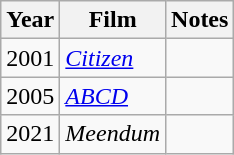<table class="wikitable sortable">
<tr>
<th>Year</th>
<th>Film</th>
<th class=unsortable>Notes</th>
</tr>
<tr>
<td>2001</td>
<td><em><a href='#'>Citizen</a></em></td>
<td></td>
</tr>
<tr>
<td>2005</td>
<td><em><a href='#'>ABCD</a></em></td>
<td></td>
</tr>
<tr>
<td>2021</td>
<td><em>Meendum</em></td>
<td></td>
</tr>
</table>
